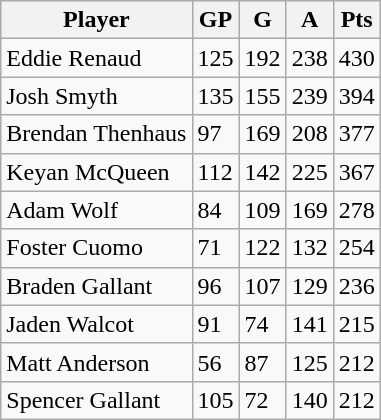<table class="wikitable">
<tr>
<th>Player</th>
<th>GP</th>
<th>G</th>
<th>A</th>
<th>Pts</th>
</tr>
<tr>
<td>Eddie Renaud</td>
<td>125</td>
<td>192</td>
<td>238</td>
<td>430</td>
</tr>
<tr>
<td>Josh Smyth</td>
<td>135</td>
<td>155</td>
<td>239</td>
<td>394</td>
</tr>
<tr>
<td>Brendan Thenhaus</td>
<td>97</td>
<td>169</td>
<td>208</td>
<td>377</td>
</tr>
<tr>
<td>Keyan McQueen</td>
<td>112</td>
<td>142</td>
<td>225</td>
<td>367</td>
</tr>
<tr>
<td>Adam Wolf</td>
<td>84</td>
<td>109</td>
<td>169</td>
<td>278</td>
</tr>
<tr>
<td>Foster Cuomo</td>
<td>71</td>
<td>122</td>
<td>132</td>
<td>254</td>
</tr>
<tr>
<td>Braden Gallant</td>
<td>96</td>
<td>107</td>
<td>129</td>
<td>236</td>
</tr>
<tr>
<td>Jaden Walcot</td>
<td>91</td>
<td>74</td>
<td>141</td>
<td>215</td>
</tr>
<tr>
<td>Matt Anderson</td>
<td>56</td>
<td>87</td>
<td>125</td>
<td>212</td>
</tr>
<tr>
<td>Spencer Gallant</td>
<td>105</td>
<td>72</td>
<td>140</td>
<td>212</td>
</tr>
</table>
